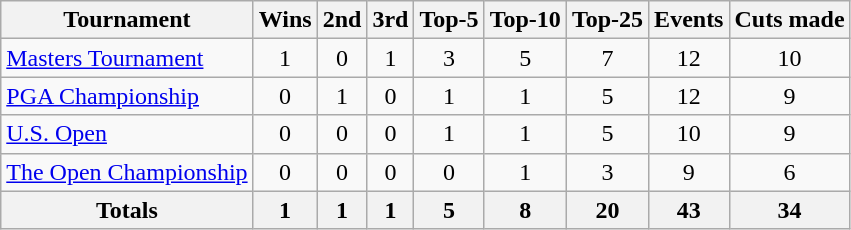<table class=wikitable style=text-align:center>
<tr>
<th>Tournament</th>
<th>Wins</th>
<th>2nd</th>
<th>3rd</th>
<th>Top-5</th>
<th>Top-10</th>
<th>Top-25</th>
<th>Events</th>
<th>Cuts made</th>
</tr>
<tr>
<td align=left><a href='#'>Masters Tournament</a></td>
<td>1</td>
<td>0</td>
<td>1</td>
<td>3</td>
<td>5</td>
<td>7</td>
<td>12</td>
<td>10</td>
</tr>
<tr>
<td align=left><a href='#'>PGA Championship</a></td>
<td>0</td>
<td>1</td>
<td>0</td>
<td>1</td>
<td>1</td>
<td>5</td>
<td>12</td>
<td>9</td>
</tr>
<tr>
<td align=left><a href='#'>U.S. Open</a></td>
<td>0</td>
<td>0</td>
<td>0</td>
<td>1</td>
<td>1</td>
<td>5</td>
<td>10</td>
<td>9</td>
</tr>
<tr>
<td align=left><a href='#'>The Open Championship</a></td>
<td>0</td>
<td>0</td>
<td>0</td>
<td>0</td>
<td>1</td>
<td>3</td>
<td>9</td>
<td>6</td>
</tr>
<tr>
<th>Totals</th>
<th>1</th>
<th>1</th>
<th>1</th>
<th>5</th>
<th>8</th>
<th>20</th>
<th>43</th>
<th>34</th>
</tr>
</table>
